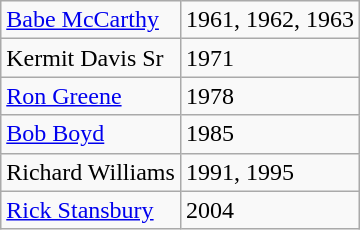<table class="wikitable">
<tr>
<td><a href='#'>Babe McCarthy</a></td>
<td>1961, 1962, 1963</td>
</tr>
<tr>
<td>Kermit Davis Sr</td>
<td>1971</td>
</tr>
<tr>
<td><a href='#'>Ron Greene</a></td>
<td>1978</td>
</tr>
<tr>
<td><a href='#'>Bob Boyd</a></td>
<td>1985</td>
</tr>
<tr>
<td>Richard Williams</td>
<td>1991, 1995</td>
</tr>
<tr>
<td><a href='#'>Rick Stansbury</a></td>
<td>2004</td>
</tr>
</table>
